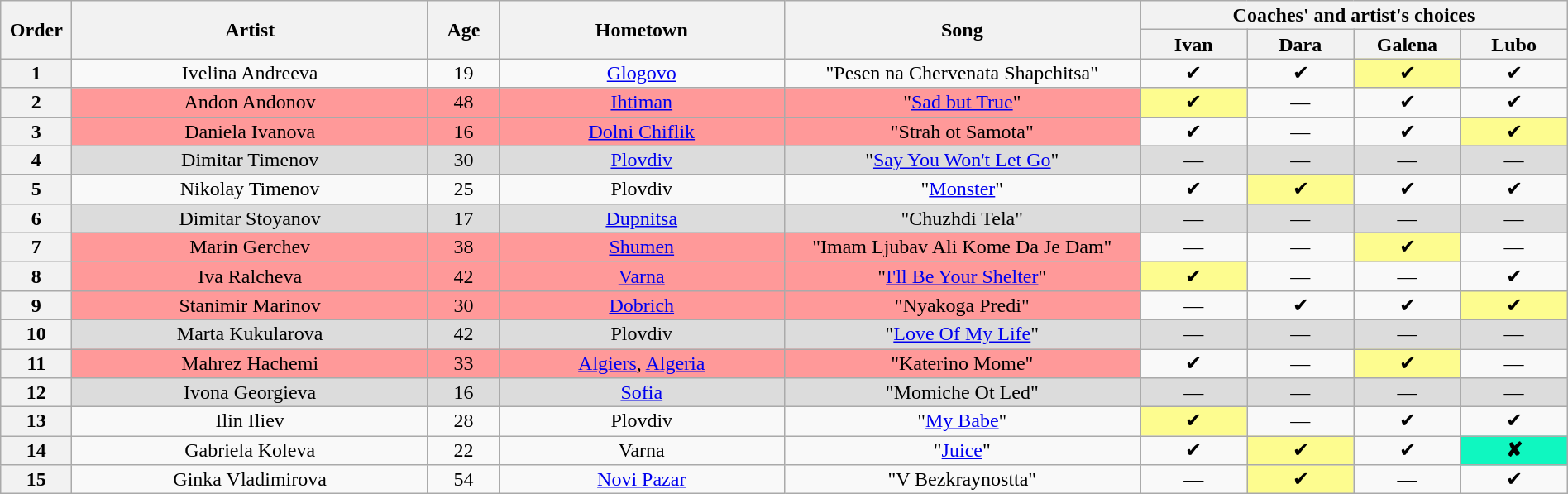<table class="wikitable" style="text-align:center; line-height:16px; width:100%">
<tr>
<th rowspan="2" scope="col" style="width:04%">Order</th>
<th rowspan="2" scope="col" style="width:20%">Artist</th>
<th rowspan="2" scope="col" style="width:04%">Age</th>
<th rowspan="2" scope="col" style="width:16%">Hometown</th>
<th rowspan="2" scope="col" style="width:20%">Song</th>
<th colspan="4" scope="col" style="width:24%">Coaches' and artist's choices</th>
</tr>
<tr>
<th style="width:06%">Ivan</th>
<th style="width:06%">Dara</th>
<th style="width:06%">Galena</th>
<th style="width:06%">Lubo</th>
</tr>
<tr>
<th>1</th>
<td>Ivelina Andreeva</td>
<td>19</td>
<td><a href='#'>Glogovo</a></td>
<td>"Pesen na Chervenata Shapchitsa"</td>
<td>✔</td>
<td>✔</td>
<td style="background:#fdfc8f">✔</td>
<td>✔</td>
</tr>
<tr>
<th>2</th>
<td style="background:#FF9999">Andon Andonov</td>
<td style="background:#FF9999">48</td>
<td style="background:#FF9999"><a href='#'>Ihtiman</a></td>
<td style="background:#FF9999">"<a href='#'>Sad but True</a>"</td>
<td style="background:#fdfc8f">✔</td>
<td>—</td>
<td>✔</td>
<td>✔</td>
</tr>
<tr>
<th>3</th>
<td style="background:#FF9999">Daniela Ivanova</td>
<td style="background:#FF9999">16</td>
<td style="background:#FF9999"><a href='#'>Dolni Chiflik</a></td>
<td style="background:#FF9999">"Strah ot Samota"</td>
<td>✔</td>
<td>—</td>
<td>✔</td>
<td style="background:#fdfc8f">✔</td>
</tr>
<tr style="background:#dcdcdc">
<th>4</th>
<td>Dimitar Timenov</td>
<td>30</td>
<td><a href='#'>Plovdiv</a></td>
<td>"<a href='#'>Say You Won't Let Go</a>"</td>
<td>—</td>
<td>—</td>
<td>—</td>
<td>—</td>
</tr>
<tr>
<th>5</th>
<td>Nikolay Timenov</td>
<td>25</td>
<td>Plovdiv</td>
<td>"<a href='#'>Monster</a>"</td>
<td>✔</td>
<td style="background:#fdfc8f">✔</td>
<td>✔</td>
<td>✔</td>
</tr>
<tr style="background:#dcdcdc">
<th>6</th>
<td>Dimitar Stoyanov</td>
<td>17</td>
<td><a href='#'>Dupnitsa</a></td>
<td>"Chuzhdi Tela"</td>
<td>—</td>
<td>—</td>
<td>—</td>
<td>—</td>
</tr>
<tr>
<th>7</th>
<td style="background:#FF9999">Marin Gerchev</td>
<td style="background:#FF9999">38</td>
<td style="background:#FF9999"><a href='#'>Shumen</a></td>
<td style="background:#FF9999">"Imam Ljubav Ali Kome Da Je Dam"</td>
<td>—</td>
<td>—</td>
<td style="background:#fdfc8f">✔</td>
<td>—</td>
</tr>
<tr>
<th>8</th>
<td style="background:#FF9999">Iva Ralcheva</td>
<td style="background:#FF9999">42</td>
<td style="background:#FF9999"><a href='#'>Varna</a></td>
<td style="background:#FF9999">"<a href='#'>I'll Be Your Shelter</a>"</td>
<td style="background:#fdfc8f">✔</td>
<td>—</td>
<td>—</td>
<td>✔</td>
</tr>
<tr>
<th>9</th>
<td style="background:#FF9999">Stanimir Marinov</td>
<td style="background:#FF9999">30</td>
<td style="background:#FF9999"><a href='#'>Dobrich</a></td>
<td style="background:#FF9999">"Nyakoga Predi"</td>
<td>—</td>
<td>✔</td>
<td>✔</td>
<td style="background:#fdfc8f">✔</td>
</tr>
<tr style="background:#dcdcdc">
<th>10</th>
<td>Marta Kukularova</td>
<td>42</td>
<td>Plovdiv</td>
<td>"<a href='#'>Love Of My Life</a>"</td>
<td>—</td>
<td>—</td>
<td>—</td>
<td>—</td>
</tr>
<tr>
<th>11</th>
<td style="background:#FF9999">Mahrez Hachemi</td>
<td style="background:#FF9999">33</td>
<td style="background:#FF9999"><a href='#'>Algiers</a>, <a href='#'>Algeria</a></td>
<td style="background:#FF9999">"Katerino Mome"</td>
<td>✔</td>
<td>—</td>
<td style="background:#fdfc8f">✔</td>
<td>—</td>
</tr>
<tr style="background:#dcdcdc">
<th>12</th>
<td>Ivona Georgieva</td>
<td>16</td>
<td><a href='#'>Sofia</a></td>
<td>"Momiche Ot Led"</td>
<td>—</td>
<td>—</td>
<td>—</td>
<td>—</td>
</tr>
<tr>
<th>13</th>
<td>Ilin Iliev</td>
<td>28</td>
<td>Plovdiv</td>
<td>"<a href='#'>My Babe</a>"</td>
<td style="background:#fdfc8f">✔</td>
<td>—</td>
<td>✔</td>
<td>✔</td>
</tr>
<tr>
<th>14</th>
<td>Gabriela Koleva</td>
<td>22</td>
<td>Varna</td>
<td>"<a href='#'>Juice</a>"</td>
<td>✔</td>
<td style="background:#fdfc8f">✔</td>
<td>✔</td>
<td style="background:#0ff7c0"><strong>✘</strong></td>
</tr>
<tr>
<th>15</th>
<td>Ginka Vladimirova</td>
<td>54</td>
<td><a href='#'>Novi Pazar</a></td>
<td>"V Bezkraynostta"</td>
<td>—</td>
<td style="background:#fdfc8f">✔</td>
<td>—</td>
<td>✔</td>
</tr>
</table>
